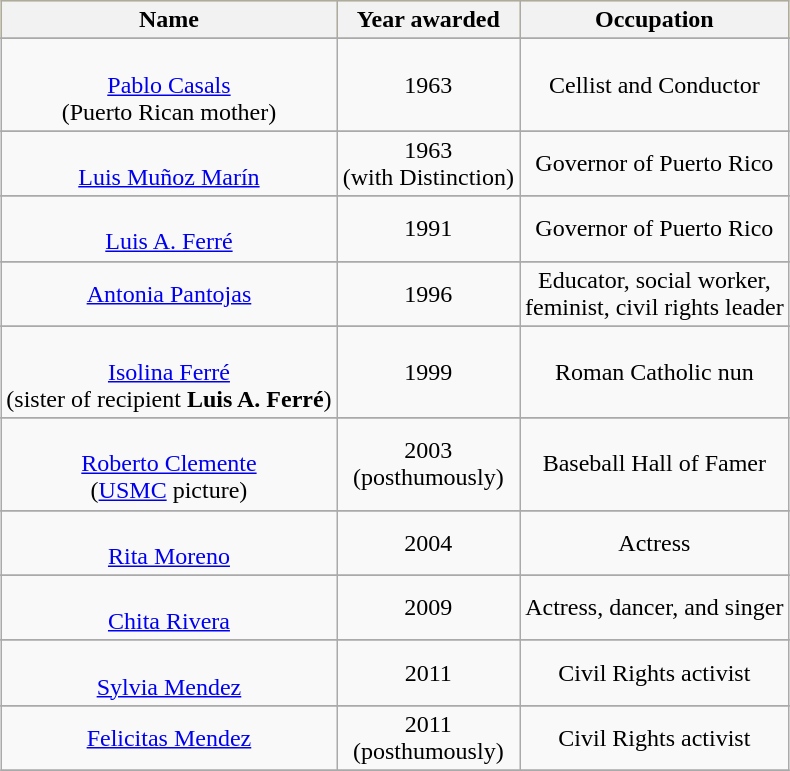<table class="wikitable" style="margin:1em auto; text-align:center">
<tr bgcolor="Gold">
<th>Name</th>
<th>Year awarded</th>
<th>Occupation</th>
</tr>
<tr>
</tr>
<tr>
<td><br><a href='#'>Pablo Casals</a><br>(Puerto Rican mother)</td>
<td>1963</td>
<td>Cellist and Conductor</td>
</tr>
<tr>
</tr>
<tr>
<td><br><a href='#'>Luis Muñoz Marín</a></td>
<td>1963<br>(with Distinction)</td>
<td>Governor of Puerto Rico</td>
</tr>
<tr>
</tr>
<tr>
<td><br><a href='#'>Luis A. Ferré</a></td>
<td>1991</td>
<td>Governor of Puerto Rico</td>
</tr>
<tr>
</tr>
<tr>
<td><a href='#'>Antonia Pantojas</a></td>
<td>1996</td>
<td>Educator, social worker, <br>feminist, civil rights leader</td>
</tr>
<tr>
</tr>
<tr>
<td><br><a href='#'>Isolina Ferré</a><br>(sister of recipient <strong>Luis A. Ferré</strong>)</td>
<td>1999</td>
<td>Roman Catholic nun</td>
</tr>
<tr>
</tr>
<tr>
<td><br><a href='#'>Roberto Clemente</a><br> (<a href='#'>USMC</a> picture)</td>
<td>2003<br>(posthumously)</td>
<td>Baseball Hall of Famer</td>
</tr>
<tr>
</tr>
<tr>
<td><br><a href='#'>Rita Moreno</a></td>
<td>2004</td>
<td>Actress</td>
</tr>
<tr>
</tr>
<tr>
<td><br><a href='#'>Chita Rivera</a></td>
<td>2009</td>
<td>Actress, dancer, and singer</td>
</tr>
<tr>
</tr>
<tr>
<td><br><a href='#'>Sylvia Mendez</a></td>
<td>2011</td>
<td>Civil Rights activist</td>
</tr>
<tr>
</tr>
<tr>
<td><a href='#'>Felicitas Mendez</a></td>
<td>2011<br>(posthumously)</td>
<td>Civil Rights activist</td>
</tr>
<tr>
</tr>
<tr>
</tr>
</table>
